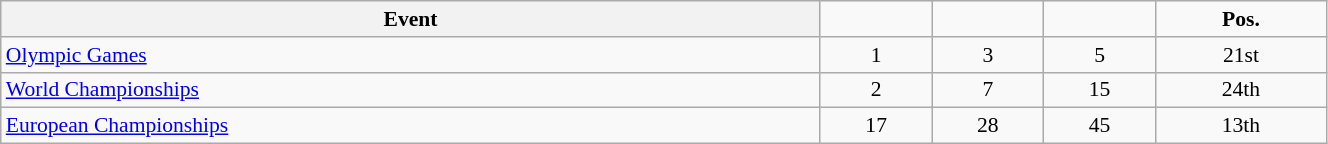<table class="wikitable" width="70%" style="font-size:90%; text-align:center;">
<tr>
<th>Event</th>
<td></td>
<td></td>
<td></td>
<td><strong>Pos.</strong></td>
</tr>
<tr>
<td align="left"><a href='#'>Olympic Games</a></td>
<td>1</td>
<td>3</td>
<td>5</td>
<td>21st</td>
</tr>
<tr>
<td align="left"><a href='#'>World Championships</a></td>
<td>2</td>
<td>7</td>
<td>15</td>
<td>24th</td>
</tr>
<tr>
<td align="left"><a href='#'>European Championships</a></td>
<td>17</td>
<td>28</td>
<td>45</td>
<td>13th</td>
</tr>
</table>
